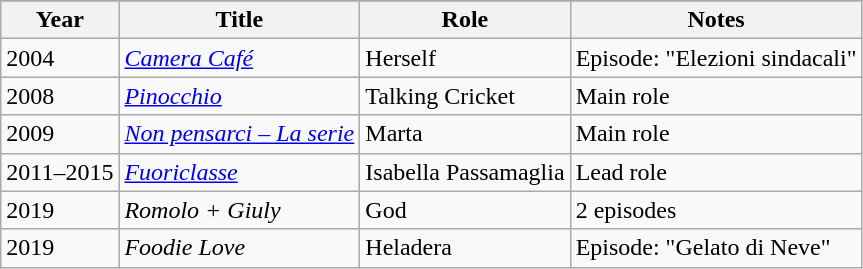<table class="wikitable">
<tr>
</tr>
<tr>
<th>Year</th>
<th>Title</th>
<th>Role</th>
<th>Notes</th>
</tr>
<tr>
<td>2004</td>
<td><em><a href='#'>Camera Café</a></em></td>
<td>Herself</td>
<td>Episode: "Elezioni sindacali"</td>
</tr>
<tr>
<td>2008</td>
<td><em><a href='#'>Pinocchio</a></em></td>
<td>Talking Cricket</td>
<td>Main role</td>
</tr>
<tr>
<td>2009</td>
<td><em><a href='#'>Non pensarci – La serie</a></em></td>
<td>Marta</td>
<td>Main role</td>
</tr>
<tr>
<td>2011–2015</td>
<td><em><a href='#'>Fuoriclasse</a></em></td>
<td>Isabella Passamaglia</td>
<td>Lead role</td>
</tr>
<tr>
<td>2019</td>
<td><em>Romolo + Giuly</em></td>
<td>God</td>
<td>2 episodes</td>
</tr>
<tr>
<td>2019</td>
<td><em>Foodie Love</em></td>
<td>Heladera</td>
<td>Episode: "Gelato di Neve"</td>
</tr>
</table>
